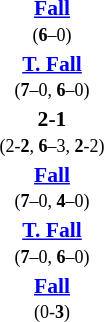<table style="width:100%;" cellspacing="1">
<tr>
<th width=25%></th>
<th width=10%></th>
<th width=25%></th>
</tr>
<tr style=font-size:90%>
<td align=right><strong></strong></td>
<td align=center><strong> <a href='#'>Fall</a> </strong><br><small>(<strong>6</strong>–0)</small></td>
<td></td>
</tr>
<tr style=font-size:90%>
<td align=right><strong></strong></td>
<td align=center><strong> <a href='#'>T. Fall</a> </strong><br><small>(<strong>7</strong>–0, <strong>6</strong>–0)</small></td>
<td></td>
</tr>
<tr style=font-size:90%>
<td align=right><strong></strong></td>
<td align=center><strong> 2-1 </strong><br><small>(2-<strong>2</strong>, <strong>6</strong>–3, <strong>2</strong>-2)</small></td>
<td></td>
</tr>
<tr style=font-size:90%>
<td align=right><strong></strong></td>
<td align=center><strong> <a href='#'>Fall</a> </strong><br><small>(<strong>7</strong>–0, <strong>4</strong>–0)</small></td>
<td></td>
</tr>
<tr style=font-size:90%>
<td align=right><strong></strong></td>
<td align=center><strong> <a href='#'>T. Fall</a> </strong><br><small>(<strong>7</strong>–0, <strong>6</strong>–0)</small></td>
<td></td>
</tr>
<tr style=font-size:90%>
<td align=right></td>
<td align=center><strong> <a href='#'>Fall</a> </strong><br><small>(0-<strong>3</strong>)</small></td>
<td><strong></strong></td>
</tr>
</table>
